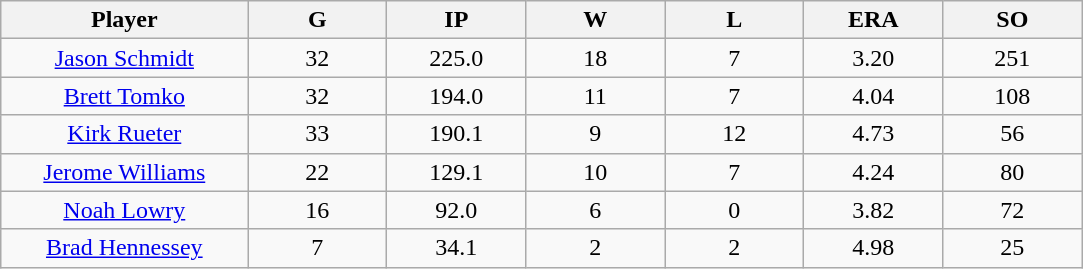<table class="wikitable sortable">
<tr>
<th bgcolor="#DDDDFF" width="16%">Player</th>
<th bgcolor="#DDDDFF" width="9%">G</th>
<th bgcolor="#DDDDFF" width="9%">IP</th>
<th bgcolor="#DDDDFF" width="9%">W</th>
<th bgcolor="#DDDDFF" width="9%">L</th>
<th bgcolor="#DDDDFF" width="9%">ERA</th>
<th bgcolor="#DDDDFF" width="9%">SO</th>
</tr>
<tr align=center>
<td><a href='#'>Jason Schmidt</a></td>
<td>32</td>
<td>225.0</td>
<td>18</td>
<td>7</td>
<td>3.20</td>
<td>251</td>
</tr>
<tr align=center>
<td><a href='#'>Brett Tomko</a></td>
<td>32</td>
<td>194.0</td>
<td>11</td>
<td>7</td>
<td>4.04</td>
<td>108</td>
</tr>
<tr align=center>
<td><a href='#'>Kirk Rueter</a></td>
<td>33</td>
<td>190.1</td>
<td>9</td>
<td>12</td>
<td>4.73</td>
<td>56</td>
</tr>
<tr align=center>
<td><a href='#'>Jerome Williams</a></td>
<td>22</td>
<td>129.1</td>
<td>10</td>
<td>7</td>
<td>4.24</td>
<td>80</td>
</tr>
<tr align=center>
<td><a href='#'>Noah Lowry</a></td>
<td>16</td>
<td>92.0</td>
<td>6</td>
<td>0</td>
<td>3.82</td>
<td>72</td>
</tr>
<tr align=center>
<td><a href='#'>Brad Hennessey</a></td>
<td>7</td>
<td>34.1</td>
<td>2</td>
<td>2</td>
<td>4.98</td>
<td>25</td>
</tr>
</table>
